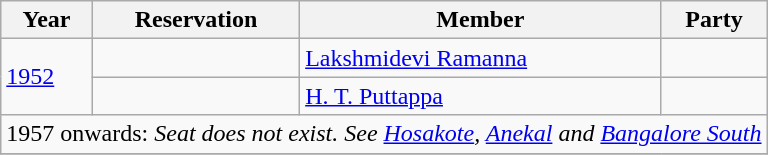<table class="wikitable sortable">
<tr>
<th>Year</th>
<th>Reservation</th>
<th>Member</th>
<th colspan="2">Party</th>
</tr>
<tr>
<td rowspan="2"><a href='#'>1952</a></td>
<td align="center"></td>
<td><a href='#'>Lakshmidevi Ramanna</a></td>
<td></td>
</tr>
<tr>
<td align="center"></td>
<td><a href='#'>H. T. Puttappa</a></td>
</tr>
<tr>
<td colspan="6" align="center">1957 onwards: <em>Seat does not exist. See <a href='#'>Hosakote</a>, <a href='#'>Anekal</a> and <a href='#'>Bangalore South</a></em></td>
</tr>
<tr>
</tr>
</table>
